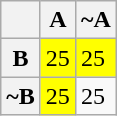<table class="wikitable">
<tr>
<th></th>
<th>A</th>
<th>~A</th>
</tr>
<tr>
<th>B</th>
<td style="background:yellow">25</td>
<td style="background:yellow">25</td>
</tr>
<tr>
<th>~B</th>
<td style="background:yellow">25</td>
<td>25</td>
</tr>
</table>
